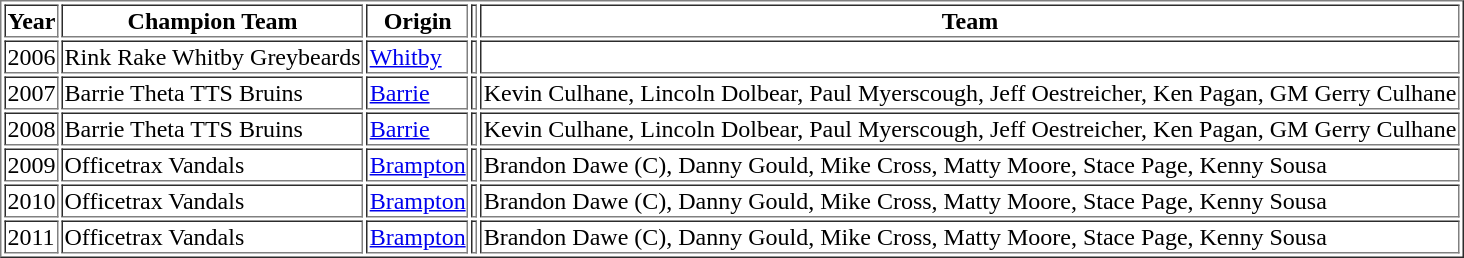<table border=1>
<tr>
<th>Year</th>
<th>Champion Team</th>
<th>Origin</th>
<th></th>
<th>Team</th>
</tr>
<tr>
<td>2006</td>
<td>Rink Rake Whitby Greybeards</td>
<td><a href='#'>Whitby</a></td>
<td></td>
<td></td>
</tr>
<tr>
<td>2007</td>
<td>Barrie Theta TTS Bruins</td>
<td><a href='#'>Barrie</a></td>
<td></td>
<td>Kevin Culhane, Lincoln Dolbear, Paul Myerscough, Jeff Oestreicher, Ken Pagan, GM Gerry Culhane</td>
</tr>
<tr>
<td>2008</td>
<td>Barrie Theta TTS Bruins</td>
<td><a href='#'>Barrie</a></td>
<td></td>
<td>Kevin Culhane, Lincoln Dolbear, Paul Myerscough, Jeff Oestreicher, Ken Pagan, GM Gerry Culhane</td>
</tr>
<tr>
<td>2009</td>
<td>Officetrax Vandals</td>
<td><a href='#'>Brampton</a></td>
<td></td>
<td>Brandon Dawe (C), Danny Gould, Mike Cross, Matty Moore, Stace Page, Kenny Sousa</td>
</tr>
<tr>
<td>2010</td>
<td>Officetrax Vandals</td>
<td><a href='#'>Brampton</a></td>
<td></td>
<td>Brandon Dawe (C), Danny Gould, Mike Cross, Matty Moore, Stace Page, Kenny Sousa</td>
</tr>
<tr>
<td>2011</td>
<td>Officetrax Vandals</td>
<td><a href='#'>Brampton</a></td>
<td></td>
<td>Brandon Dawe (C), Danny Gould, Mike Cross, Matty Moore, Stace Page, Kenny Sousa</td>
</tr>
</table>
